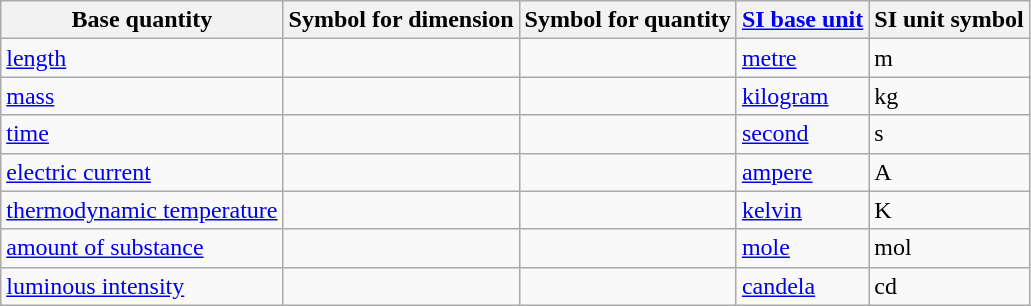<table class="wikitable">
<tr>
<th>Base quantity</th>
<th>Symbol for dimension</th>
<th>Symbol for quantity</th>
<th><a href='#'>SI base unit</a></th>
<th>SI unit symbol</th>
</tr>
<tr>
<td><a href='#'>length</a></td>
<td align="center"></td>
<td align="center"></td>
<td><a href='#'>metre</a></td>
<td>m</td>
</tr>
<tr>
<td><a href='#'>mass</a></td>
<td align="center"></td>
<td align="center"></td>
<td><a href='#'>kilogram</a></td>
<td>kg</td>
</tr>
<tr>
<td><a href='#'>time</a></td>
<td align="center"></td>
<td align="center"></td>
<td><a href='#'>second</a></td>
<td>s</td>
</tr>
<tr>
<td><a href='#'>electric current</a></td>
<td align="center"></td>
<td align="center"></td>
<td><a href='#'>ampere</a></td>
<td>A</td>
</tr>
<tr>
<td><a href='#'>thermodynamic temperature</a></td>
<td align="center"></td>
<td align="center"></td>
<td><a href='#'>kelvin</a></td>
<td>K</td>
</tr>
<tr>
<td><a href='#'>amount of substance</a></td>
<td align="center"></td>
<td align="center"></td>
<td><a href='#'>mole</a></td>
<td>mol</td>
</tr>
<tr>
<td><a href='#'>luminous intensity</a></td>
<td align="center"></td>
<td align="center"></td>
<td><a href='#'>candela</a></td>
<td>cd</td>
</tr>
</table>
